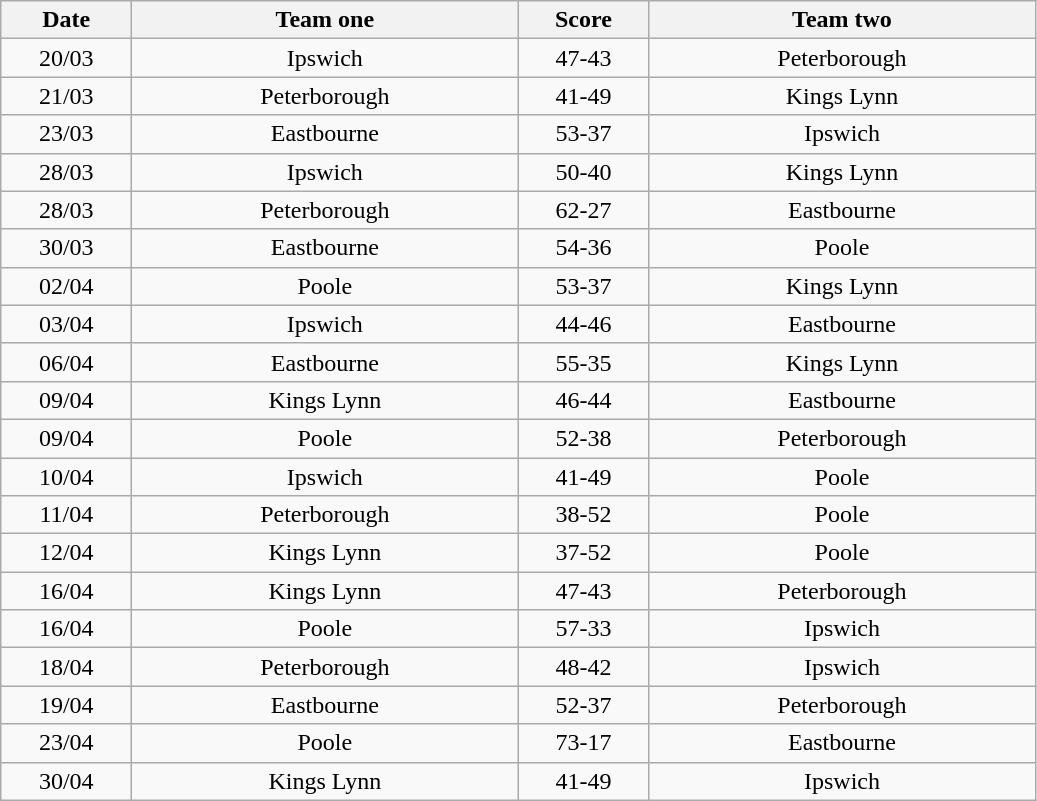<table class="wikitable" style="text-align: center">
<tr>
<th width=80>Date</th>
<th width=250>Team one</th>
<th width=80>Score</th>
<th width=250>Team two</th>
</tr>
<tr>
<td>20/03</td>
<td>Ipswich</td>
<td>47-43</td>
<td>Peterborough</td>
</tr>
<tr>
<td>21/03</td>
<td>Peterborough</td>
<td>41-49</td>
<td>Kings Lynn</td>
</tr>
<tr>
<td>23/03</td>
<td>Eastbourne</td>
<td>53-37</td>
<td>Ipswich</td>
</tr>
<tr>
<td>28/03</td>
<td>Ipswich</td>
<td>50-40</td>
<td>Kings Lynn</td>
</tr>
<tr>
<td>28/03</td>
<td>Peterborough</td>
<td>62-27</td>
<td>Eastbourne</td>
</tr>
<tr>
<td>30/03</td>
<td>Eastbourne</td>
<td>54-36</td>
<td>Poole</td>
</tr>
<tr>
<td>02/04</td>
<td>Poole</td>
<td>53-37</td>
<td>Kings Lynn</td>
</tr>
<tr>
<td>03/04</td>
<td>Ipswich</td>
<td>44-46</td>
<td>Eastbourne</td>
</tr>
<tr>
<td>06/04</td>
<td>Eastbourne</td>
<td>55-35</td>
<td>Kings Lynn</td>
</tr>
<tr>
<td>09/04</td>
<td>Kings Lynn</td>
<td>46-44</td>
<td>Eastbourne</td>
</tr>
<tr>
<td>09/04</td>
<td>Poole</td>
<td>52-38</td>
<td>Peterborough</td>
</tr>
<tr>
<td>10/04</td>
<td>Ipswich</td>
<td>41-49</td>
<td>Poole</td>
</tr>
<tr>
<td>11/04</td>
<td>Peterborough</td>
<td>38-52</td>
<td>Poole</td>
</tr>
<tr>
<td>12/04</td>
<td>Kings Lynn</td>
<td>37-52</td>
<td>Poole</td>
</tr>
<tr>
<td>16/04</td>
<td>Kings Lynn</td>
<td>47-43</td>
<td>Peterborough</td>
</tr>
<tr>
<td>16/04</td>
<td>Poole</td>
<td>57-33</td>
<td>Ipswich</td>
</tr>
<tr>
<td>18/04</td>
<td>Peterborough</td>
<td>48-42</td>
<td>Ipswich</td>
</tr>
<tr>
<td>19/04</td>
<td>Eastbourne</td>
<td>52-37</td>
<td>Peterborough</td>
</tr>
<tr>
<td>23/04</td>
<td>Poole</td>
<td>73-17</td>
<td>Eastbourne</td>
</tr>
<tr>
<td>30/04</td>
<td>Kings Lynn</td>
<td>41-49</td>
<td>Ipswich</td>
</tr>
</table>
